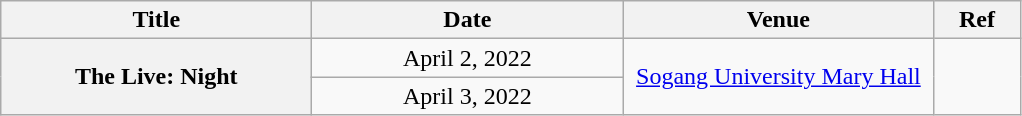<table class="wikitable plainrowheaders" style="text-align:center">
<tr>
<th scope="col" width="200">Title</th>
<th scope="col" width="200">Date</th>
<th scope="col" width="200">Venue</th>
<th scope="col" width="50">Ref</th>
</tr>
<tr>
<th scope="row" rowspan="2" style="text-align:center">The Live: Night</th>
<td>April 2, 2022</td>
<td rowspan="2"><a href='#'>Sogang University Mary Hall</a></td>
<td rowspan="2"></td>
</tr>
<tr>
<td>April 3, 2022</td>
</tr>
</table>
